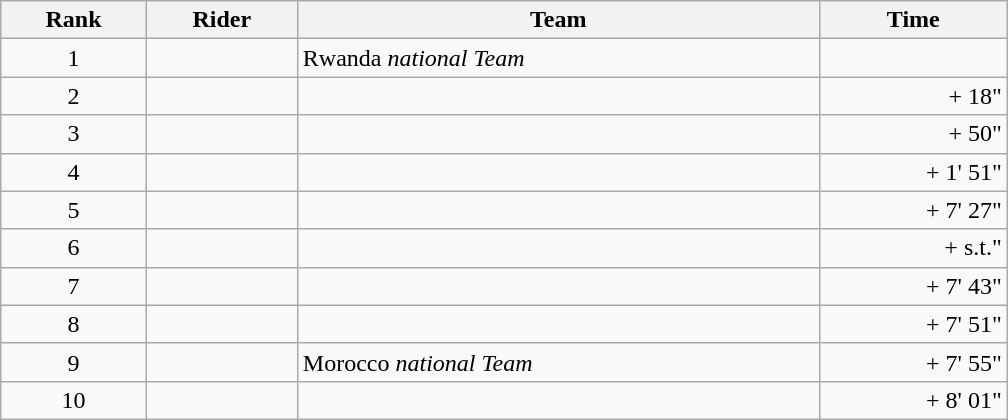<table class="wikitable" style="width:42em;margin-bottom:0;">
<tr>
<th scope="col">Rank</th>
<th scope="col">Rider</th>
<th scope="col">Team</th>
<th scope="col">Time</th>
</tr>
<tr>
<td style="text-align:center;">1</td>
<td> </td>
<td>Rwanda <em>national Team</em></td>
<td style="text-align:right;"></td>
</tr>
<tr>
<td style="text-align:center;">2</td>
<td></td>
<td></td>
<td style="text-align:right;">+ 18"</td>
</tr>
<tr>
<td style="text-align:center;">3</td>
<td></td>
<td></td>
<td style="text-align:right;">+ 50"</td>
</tr>
<tr>
<td style="text-align:center;">4</td>
<td></td>
<td></td>
<td style="text-align:right;">+ 1' 51"</td>
</tr>
<tr>
<td style="text-align:center;">5</td>
<td> </td>
<td></td>
<td style="text-align:right;">+ 7' 27"</td>
</tr>
<tr>
<td style="text-align:center;">6</td>
<td></td>
<td></td>
<td style="text-align:right;">+ s.t."</td>
</tr>
<tr>
<td style="text-align:center;">7</td>
<td></td>
<td></td>
<td style="text-align:right;">+ 7' 43"</td>
</tr>
<tr>
<td style="text-align:center;">8</td>
<td></td>
<td></td>
<td style="text-align:right;">+ 7' 51"</td>
</tr>
<tr>
<td style="text-align:center;">9</td>
<td></td>
<td>Morocco <em>national Team</em></td>
<td style="text-align:right;">+ 7' 55"</td>
</tr>
<tr>
<td style="text-align:center;">10</td>
<td></td>
<td></td>
<td style="text-align:right;">+ 8' 01"</td>
</tr>
</table>
